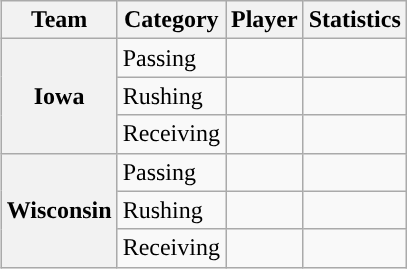<table class="wikitable" style="float:right">
<tr>
<th>Team</th>
<th>Category</th>
<th>Player</th>
<th>Statistics</th>
</tr>
<tr>
<th rowspan=3>Iowa</th>
<td>Passing</td>
<td></td>
<td></td>
</tr>
<tr>
<td>Rushing</td>
<td></td>
<td></td>
</tr>
<tr>
<td>Receiving</td>
<td></td>
<td></td>
</tr>
<tr>
<th rowspan=3>Wisconsin</th>
<td>Passing</td>
<td></td>
<td></td>
</tr>
<tr>
<td>Rushing</td>
<td></td>
<td></td>
</tr>
<tr>
<td>Receiving</td>
<td></td>
<td></td>
</tr>
</table>
